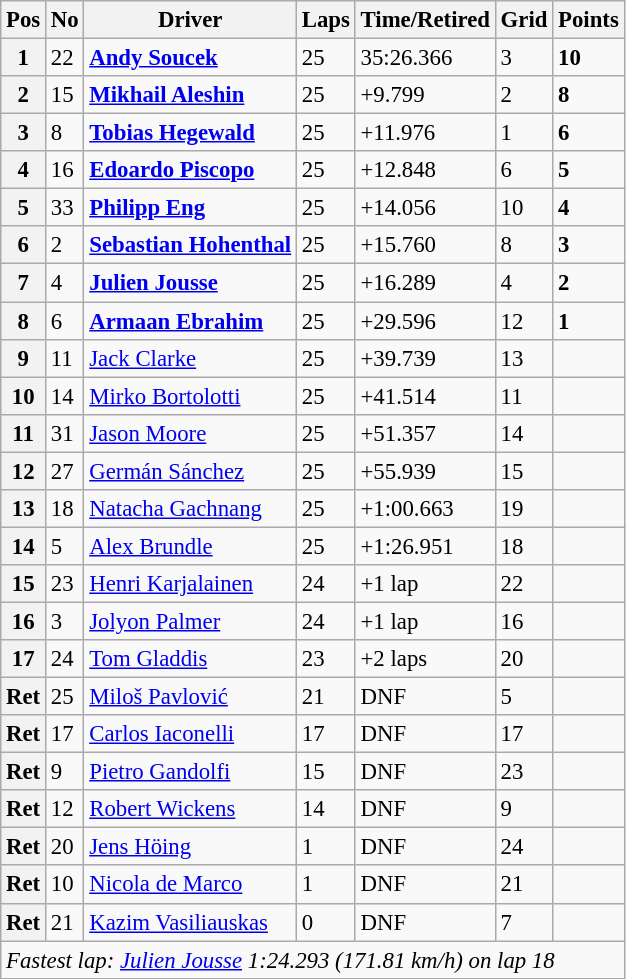<table class="wikitable" style="font-size:95%">
<tr>
<th>Pos</th>
<th>No</th>
<th>Driver</th>
<th>Laps</th>
<th>Time/Retired</th>
<th>Grid</th>
<th>Points</th>
</tr>
<tr>
<th>1</th>
<td>22</td>
<td> <strong><a href='#'>Andy Soucek</a></strong></td>
<td>25</td>
<td>35:26.366</td>
<td>3</td>
<td><strong>10</strong></td>
</tr>
<tr>
<th>2</th>
<td>15</td>
<td> <strong><a href='#'>Mikhail Aleshin</a></strong></td>
<td>25</td>
<td>+9.799</td>
<td>2</td>
<td><strong>8</strong></td>
</tr>
<tr>
<th>3</th>
<td>8</td>
<td> <strong><a href='#'>Tobias Hegewald</a></strong></td>
<td>25</td>
<td>+11.976</td>
<td>1</td>
<td><strong>6</strong></td>
</tr>
<tr>
<th>4</th>
<td>16</td>
<td> <strong><a href='#'>Edoardo Piscopo</a></strong></td>
<td>25</td>
<td>+12.848</td>
<td>6</td>
<td><strong>5</strong></td>
</tr>
<tr>
<th>5</th>
<td>33</td>
<td> <strong><a href='#'>Philipp Eng</a></strong></td>
<td>25</td>
<td>+14.056</td>
<td>10</td>
<td><strong>4</strong></td>
</tr>
<tr>
<th>6</th>
<td>2</td>
<td> <strong><a href='#'>Sebastian Hohenthal</a></strong></td>
<td>25</td>
<td>+15.760</td>
<td>8</td>
<td><strong>3</strong></td>
</tr>
<tr>
<th>7</th>
<td>4</td>
<td> <strong><a href='#'>Julien Jousse</a></strong></td>
<td>25</td>
<td>+16.289</td>
<td>4</td>
<td><strong>2</strong></td>
</tr>
<tr>
<th>8</th>
<td>6</td>
<td> <strong><a href='#'>Armaan Ebrahim</a></strong></td>
<td>25</td>
<td>+29.596</td>
<td>12</td>
<td><strong>1</strong></td>
</tr>
<tr>
<th>9</th>
<td>11</td>
<td> <a href='#'>Jack Clarke</a></td>
<td>25</td>
<td>+39.739</td>
<td>13</td>
<td></td>
</tr>
<tr>
<th>10</th>
<td>14</td>
<td> <a href='#'>Mirko Bortolotti</a></td>
<td>25</td>
<td>+41.514</td>
<td>11</td>
<td></td>
</tr>
<tr>
<th>11</th>
<td>31</td>
<td> <a href='#'>Jason Moore</a></td>
<td>25</td>
<td>+51.357</td>
<td>14</td>
<td></td>
</tr>
<tr>
<th>12</th>
<td>27</td>
<td> <a href='#'>Germán Sánchez</a></td>
<td>25</td>
<td>+55.939</td>
<td>15</td>
<td></td>
</tr>
<tr>
<th>13</th>
<td>18</td>
<td> <a href='#'>Natacha Gachnang</a></td>
<td>25</td>
<td>+1:00.663</td>
<td>19</td>
<td></td>
</tr>
<tr>
<th>14</th>
<td>5</td>
<td> <a href='#'>Alex Brundle</a></td>
<td>25</td>
<td>+1:26.951</td>
<td>18</td>
<td></td>
</tr>
<tr>
<th>15</th>
<td>23</td>
<td> <a href='#'>Henri Karjalainen</a></td>
<td>24</td>
<td>+1 lap</td>
<td>22</td>
<td></td>
</tr>
<tr>
<th>16</th>
<td>3</td>
<td> <a href='#'>Jolyon Palmer</a></td>
<td>24</td>
<td>+1 lap</td>
<td>16</td>
<td></td>
</tr>
<tr>
<th>17</th>
<td>24</td>
<td> <a href='#'>Tom Gladdis</a></td>
<td>23</td>
<td>+2 laps</td>
<td>20</td>
<td></td>
</tr>
<tr>
<th>Ret</th>
<td>25</td>
<td> <a href='#'>Miloš Pavlović</a></td>
<td>21</td>
<td>DNF</td>
<td>5</td>
<td></td>
</tr>
<tr>
<th>Ret</th>
<td>17</td>
<td> <a href='#'>Carlos Iaconelli</a></td>
<td>17</td>
<td>DNF</td>
<td>17</td>
<td></td>
</tr>
<tr>
<th>Ret</th>
<td>9</td>
<td> <a href='#'>Pietro Gandolfi</a></td>
<td>15</td>
<td>DNF</td>
<td>23</td>
<td></td>
</tr>
<tr>
<th>Ret</th>
<td>12</td>
<td> <a href='#'>Robert Wickens</a></td>
<td>14</td>
<td>DNF</td>
<td>9</td>
<td></td>
</tr>
<tr>
<th>Ret</th>
<td>20</td>
<td> <a href='#'>Jens Höing</a></td>
<td>1</td>
<td>DNF</td>
<td>24</td>
<td></td>
</tr>
<tr>
<th>Ret</th>
<td>10</td>
<td> <a href='#'>Nicola de Marco</a></td>
<td>1</td>
<td>DNF</td>
<td>21</td>
<td></td>
</tr>
<tr>
<th>Ret</th>
<td>21</td>
<td> <a href='#'>Kazim Vasiliauskas</a></td>
<td>0</td>
<td>DNF</td>
<td>7</td>
<td></td>
</tr>
<tr>
<td colspan=8><em>Fastest lap: <a href='#'>Julien Jousse</a> 1:24.293 (171.81 km/h) on lap 18</em></td>
</tr>
</table>
